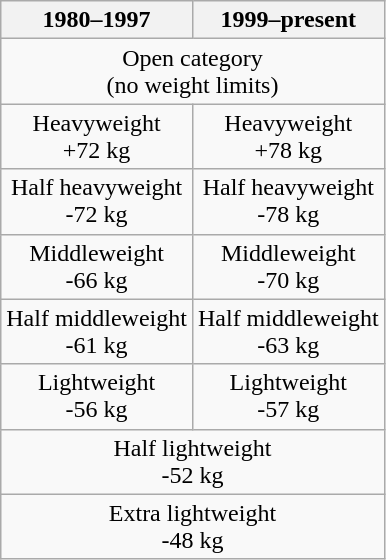<table class="wikitable"  style="text-align:center">
<tr>
<th>1980–1997</th>
<th>1999–present</th>
</tr>
<tr>
<td colspan=2>Open category<br>(no weight limits)</td>
</tr>
<tr>
<td>Heavyweight<br>+72 kg</td>
<td>Heavyweight<br>+78 kg</td>
</tr>
<tr>
<td>Half heavyweight<br>-72 kg</td>
<td>Half heavyweight<br>-78 kg</td>
</tr>
<tr>
<td>Middleweight<br>-66 kg</td>
<td>Middleweight<br>-70 kg</td>
</tr>
<tr>
<td>Half middleweight<br>-61 kg</td>
<td>Half middleweight<br>-63 kg</td>
</tr>
<tr>
<td>Lightweight<br>-56 kg</td>
<td>Lightweight<br>-57 kg</td>
</tr>
<tr>
<td colspan=2>Half lightweight<br>-52 kg</td>
</tr>
<tr>
<td colspan=2>Extra lightweight<br>-48 kg</td>
</tr>
</table>
